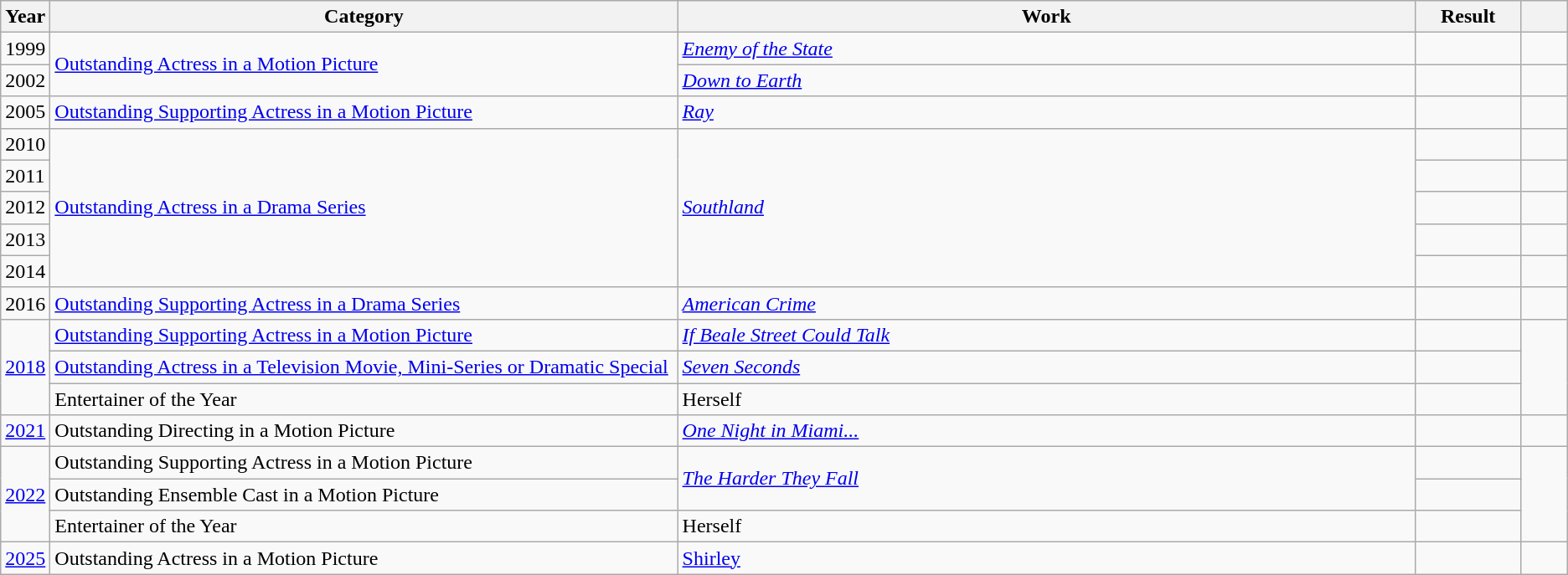<table class=wikitable>
<tr>
<th scope="col" style="width:1em;">Year</th>
<th scope="col" style="width:33em;">Category</th>
<th scope="col" style="width:39em;">Work</th>
<th scope="col" style="width:5em;">Result</th>
<th scope="col" style="width:2em;"></th>
</tr>
<tr>
<td>1999</td>
<td rowspan="2"><a href='#'>Outstanding Actress in a Motion Picture</a></td>
<td><em><a href='#'>Enemy of the State</a></em></td>
<td></td>
<td style="text-align:center;"></td>
</tr>
<tr>
<td>2002</td>
<td><em><a href='#'>Down to Earth</a></em></td>
<td></td>
<td style="text-align:center;"></td>
</tr>
<tr>
<td>2005</td>
<td><a href='#'>Outstanding Supporting Actress in a Motion Picture</a></td>
<td><em><a href='#'>Ray</a></em></td>
<td></td>
<td style="text-align:center;"></td>
</tr>
<tr>
<td>2010</td>
<td rowspan="5"><a href='#'>Outstanding Actress in a Drama Series</a></td>
<td rowspan="5"><em><a href='#'>Southland</a></em></td>
<td></td>
<td style="text-align:center;"></td>
</tr>
<tr>
<td>2011</td>
<td></td>
<td style="text-align:center;"></td>
</tr>
<tr>
<td>2012</td>
<td></td>
<td style="text-align:center;"></td>
</tr>
<tr>
<td>2013</td>
<td></td>
<td style="text-align:center;"></td>
</tr>
<tr>
<td>2014</td>
<td></td>
<td style="text-align:center;"></td>
</tr>
<tr>
<td>2016</td>
<td><a href='#'>Outstanding Supporting Actress in a Drama Series</a></td>
<td><em><a href='#'>American Crime</a></em></td>
<td></td>
<td style="text-align:center;"></td>
</tr>
<tr>
<td rowspan="3"><a href='#'>2018</a></td>
<td><a href='#'>Outstanding Supporting Actress in a Motion Picture</a></td>
<td><em><a href='#'>If Beale Street Could Talk</a></em></td>
<td></td>
<td rowspan="3" style="text-align:center;"></td>
</tr>
<tr>
<td><a href='#'>Outstanding Actress in a Television Movie, Mini-Series or Dramatic Special</a></td>
<td><em><a href='#'>Seven Seconds</a></em></td>
<td></td>
</tr>
<tr>
<td>Entertainer of the Year</td>
<td>Herself</td>
<td></td>
</tr>
<tr>
<td rowspan="1"><a href='#'>2021</a></td>
<td>Outstanding Directing in a Motion Picture</td>
<td><em><a href='#'>One Night in Miami...</a></em></td>
<td></td>
<td style="text-align:center;"></td>
</tr>
<tr>
<td rowspan="3"><a href='#'>2022</a></td>
<td>Outstanding Supporting Actress in a Motion Picture</td>
<td rowspan="2"><em><a href='#'>The Harder They Fall</a></em></td>
<td></td>
<td rowspan="3" style="text-align:center;"></td>
</tr>
<tr>
<td>Outstanding Ensemble Cast in a Motion Picture</td>
<td></td>
</tr>
<tr>
<td>Entertainer of the Year</td>
<td>Herself</td>
<td></td>
</tr>
<tr>
<td rowspan="1"><a href='#'>2025</a></td>
<td>Outstanding Actress in a Motion Picture</td>
<td><a href='#'>Shirley</a></td>
<td></td>
<td></td>
</tr>
</table>
